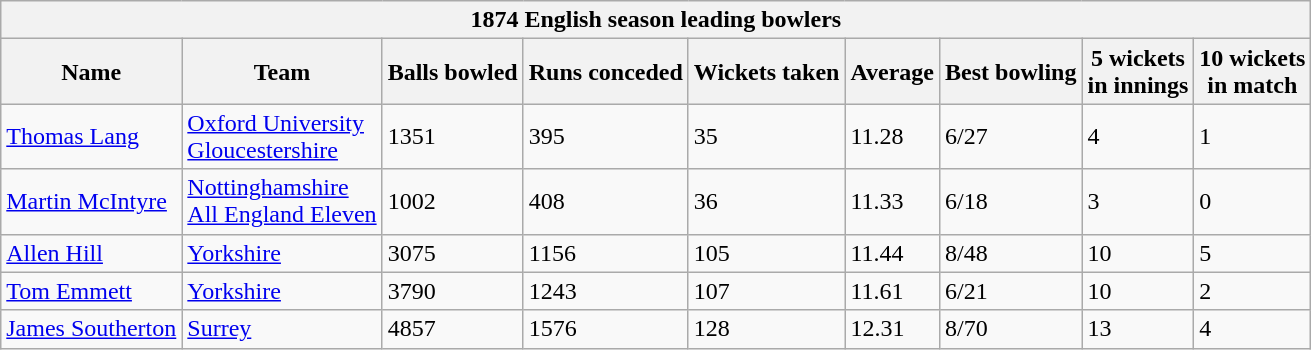<table class="wikitable">
<tr>
<th bgcolor="#efefef" colspan="9">1874 English season leading bowlers</th>
</tr>
<tr bgcolor="#efefef">
<th>Name</th>
<th>Team</th>
<th>Balls bowled</th>
<th>Runs conceded</th>
<th>Wickets taken</th>
<th>Average</th>
<th>Best bowling</th>
<th>5 wickets<br>in innings</th>
<th>10 wickets<br>in match</th>
</tr>
<tr>
<td><a href='#'>Thomas Lang</a></td>
<td><a href='#'>Oxford University</a><br><a href='#'>Gloucestershire</a></td>
<td>1351</td>
<td>395</td>
<td>35</td>
<td>11.28</td>
<td>6/27</td>
<td>4</td>
<td>1</td>
</tr>
<tr>
<td><a href='#'>Martin McIntyre</a></td>
<td><a href='#'>Nottinghamshire</a><br><a href='#'>All England Eleven</a></td>
<td>1002</td>
<td>408</td>
<td>36</td>
<td>11.33</td>
<td>6/18</td>
<td>3</td>
<td>0</td>
</tr>
<tr>
<td><a href='#'>Allen Hill</a></td>
<td><a href='#'>Yorkshire</a></td>
<td>3075</td>
<td>1156</td>
<td>105</td>
<td>11.44</td>
<td>8/48</td>
<td>10</td>
<td>5</td>
</tr>
<tr>
<td><a href='#'>Tom Emmett</a></td>
<td><a href='#'>Yorkshire</a></td>
<td>3790</td>
<td>1243</td>
<td>107</td>
<td>11.61</td>
<td>6/21</td>
<td>10</td>
<td>2</td>
</tr>
<tr>
<td><a href='#'>James Southerton</a></td>
<td><a href='#'>Surrey</a></td>
<td>4857</td>
<td>1576</td>
<td>128</td>
<td>12.31</td>
<td>8/70</td>
<td>13</td>
<td>4</td>
</tr>
</table>
